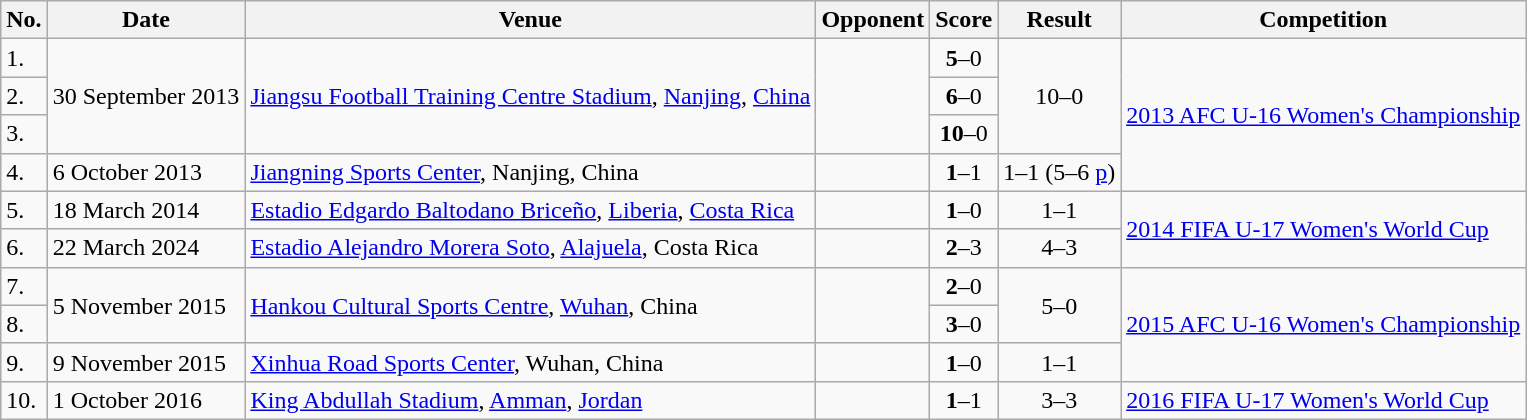<table class="wikitable">
<tr>
<th>No.</th>
<th>Date</th>
<th>Venue</th>
<th>Opponent</th>
<th>Score</th>
<th>Result</th>
<th>Competition</th>
</tr>
<tr>
<td>1.</td>
<td rowspan=3>30 September 2013</td>
<td rowspan=3><a href='#'>Jiangsu Football Training Centre Stadium</a>, <a href='#'>Nanjing</a>, <a href='#'>China</a></td>
<td rowspan=3></td>
<td align=center><strong>5</strong>–0</td>
<td rowspan=3 align=center>10–0</td>
<td rowspan=4><a href='#'>2013 AFC U-16 Women's Championship</a></td>
</tr>
<tr>
<td>2.</td>
<td align=center><strong>6</strong>–0</td>
</tr>
<tr>
<td>3.</td>
<td align=center><strong>10</strong>–0</td>
</tr>
<tr>
<td>4.</td>
<td>6 October 2013</td>
<td><a href='#'>Jiangning Sports Center</a>, Nanjing, China</td>
<td></td>
<td align=center><strong>1</strong>–1</td>
<td align=center>1–1  (5–6 <a href='#'>p</a>)</td>
</tr>
<tr>
<td>5.</td>
<td>18 March 2014</td>
<td><a href='#'>Estadio Edgardo Baltodano Briceño</a>, <a href='#'>Liberia</a>, <a href='#'>Costa Rica</a></td>
<td></td>
<td align=center><strong>1</strong>–0</td>
<td align=center>1–1</td>
<td rowspan=2><a href='#'>2014 FIFA U-17 Women's World Cup</a></td>
</tr>
<tr>
<td>6.</td>
<td>22 March 2024</td>
<td><a href='#'>Estadio Alejandro Morera Soto</a>, <a href='#'>Alajuela</a>, Costa Rica</td>
<td></td>
<td align=center><strong>2</strong>–3</td>
<td align=center>4–3</td>
</tr>
<tr>
<td>7.</td>
<td rowspan=2>5 November 2015</td>
<td rowspan=2><a href='#'>Hankou Cultural Sports Centre</a>, <a href='#'>Wuhan</a>, China</td>
<td rowspan=2></td>
<td align=center><strong>2</strong>–0</td>
<td rowspan=2 align=center>5–0</td>
<td rowspan=3><a href='#'>2015 AFC U-16 Women's Championship</a></td>
</tr>
<tr>
<td>8.</td>
<td align=center><strong>3</strong>–0</td>
</tr>
<tr>
<td>9.</td>
<td>9 November 2015</td>
<td><a href='#'>Xinhua Road Sports Center</a>, Wuhan, China</td>
<td></td>
<td align=center><strong>1</strong>–0</td>
<td align=center>1–1</td>
</tr>
<tr>
<td>10.</td>
<td>1 October 2016</td>
<td><a href='#'>King Abdullah Stadium</a>, <a href='#'>Amman</a>, <a href='#'>Jordan</a></td>
<td></td>
<td align=center><strong>1</strong>–1</td>
<td align=center>3–3</td>
<td><a href='#'>2016 FIFA U-17 Women's World Cup</a></td>
</tr>
</table>
